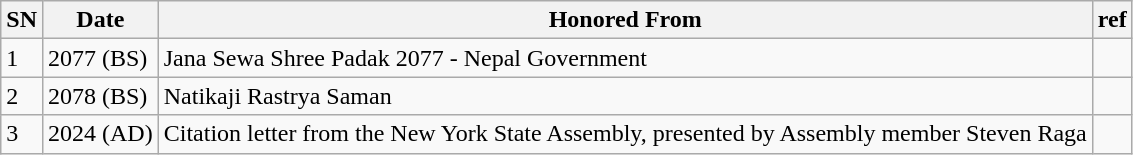<table class="wikitable sortable">
<tr>
<th>SN</th>
<th>Date</th>
<th>Honored From</th>
<th>ref</th>
</tr>
<tr>
<td>1</td>
<td>2077 (BS) </td>
<td>Jana Sewa Shree Padak 2077 - Nepal Government</td>
<td></td>
</tr>
<tr>
<td>2</td>
<td>2078 (BS) </td>
<td>Natikaji Rastrya Saman</td>
<td></td>
</tr>
<tr>
<td>3</td>
<td>2024 (AD)</td>
<td>Citation letter from the New York State Assembly, presented by Assembly member Steven Raga</td>
<td></td>
</tr>
</table>
